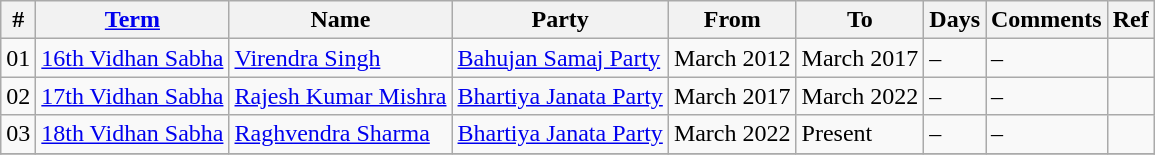<table class="wikitable sortable">
<tr>
<th>#</th>
<th><a href='#'>Term</a></th>
<th>Name</th>
<th>Party</th>
<th>From</th>
<th>To</th>
<th>Days</th>
<th>Comments</th>
<th>Ref</th>
</tr>
<tr>
<td>01</td>
<td><a href='#'>16th Vidhan Sabha</a></td>
<td><a href='#'>Virendra Singh</a></td>
<td><a href='#'>Bahujan Samaj Party</a></td>
<td>March 2012</td>
<td>March 2017</td>
<td>–</td>
<td>–</td>
<td></td>
</tr>
<tr>
<td>02</td>
<td><a href='#'>17th Vidhan Sabha</a></td>
<td><a href='#'>Rajesh Kumar Mishra</a></td>
<td><a href='#'>Bhartiya Janata Party</a></td>
<td>March 2017</td>
<td>March 2022</td>
<td>–</td>
<td>–</td>
<td></td>
</tr>
<tr>
<td>03</td>
<td><a href='#'>18th Vidhan Sabha</a></td>
<td><a href='#'>Raghvendra Sharma</a></td>
<td><a href='#'>Bhartiya Janata Party</a></td>
<td>March 2022</td>
<td>Present</td>
<td>–</td>
<td>–</td>
<td></td>
</tr>
<tr>
</tr>
</table>
